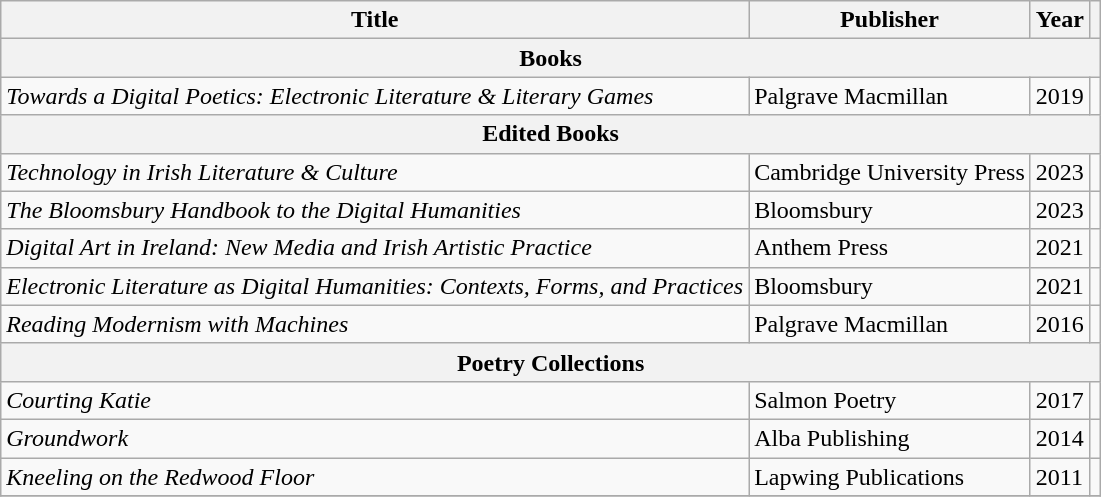<table class="wikitable">
<tr>
<th>Title</th>
<th>Publisher</th>
<th>Year</th>
<th></th>
</tr>
<tr>
<th colspan=4>Books</th>
</tr>
<tr>
<td><em>Towards a Digital Poetics: Electronic Literature & Literary Games</em></td>
<td>Palgrave Macmillan</td>
<td>2019</td>
<td></td>
</tr>
<tr>
<th colspan=4>Edited Books</th>
</tr>
<tr>
<td><em>Technology in Irish Literature & Culture</em></td>
<td>Cambridge University Press</td>
<td>2023</td>
<td></td>
</tr>
<tr>
<td><em>The Bloomsbury Handbook to the Digital Humanities</em></td>
<td>Bloomsbury</td>
<td>2023</td>
<td></td>
</tr>
<tr>
<td><em>Digital Art in Ireland: New Media and Irish Artistic Practice</em></td>
<td>Anthem Press</td>
<td>2021</td>
<td></td>
</tr>
<tr>
<td><em>Electronic Literature as Digital Humanities: Contexts, Forms, and Practices</em></td>
<td>Bloomsbury</td>
<td>2021</td>
<td></td>
</tr>
<tr>
<td><em>Reading Modernism with Machines</em></td>
<td>Palgrave Macmillan</td>
<td>2016</td>
<td></td>
</tr>
<tr>
<th colspan=4>Poetry Collections</th>
</tr>
<tr>
<td><em>Courting Katie</em></td>
<td>Salmon Poetry</td>
<td>2017</td>
<td></td>
</tr>
<tr>
<td><em>Groundwork</em></td>
<td>Alba Publishing</td>
<td>2014</td>
<td></td>
</tr>
<tr>
<td><em>Kneeling on the Redwood Floor</em></td>
<td>Lapwing Publications</td>
<td>2011</td>
<td></td>
</tr>
<tr>
</tr>
</table>
